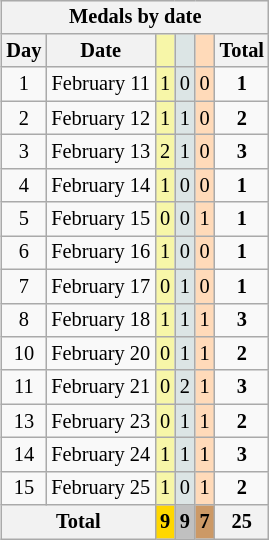<table class=wikitable style=font-size:85%;float:right;text-align:center>
<tr>
<th colspan=6>Medals by date</th>
</tr>
<tr>
<th>Day</th>
<th>Date</th>
<td bgcolor=F7F6A8></td>
<td bgcolor=DCE5E5></td>
<td bgcolor=FFDAB9></td>
<th>Total</th>
</tr>
<tr>
<td>1</td>
<td>February 11</td>
<td bgcolor=F7F6A8>1</td>
<td bgcolor=DCE5E5>0</td>
<td bgcolor=FFDAB9>0</td>
<td><strong>1</strong></td>
</tr>
<tr>
<td>2</td>
<td>February 12</td>
<td bgcolor=F7F6A8>1</td>
<td bgcolor=DCE5E5>1</td>
<td bgcolor=FFDAB9>0</td>
<td><strong>2</strong></td>
</tr>
<tr>
<td>3</td>
<td>February 13</td>
<td bgcolor=F7F6A8>2</td>
<td bgcolor=DCE5E5>1</td>
<td bgcolor=FFDAB9>0</td>
<td><strong>3</strong></td>
</tr>
<tr>
<td>4</td>
<td>February 14</td>
<td bgcolor=F7F6A8>1</td>
<td bgcolor=DCE5E5>0</td>
<td bgcolor=FFDAB9>0</td>
<td><strong>1</strong></td>
</tr>
<tr>
<td>5</td>
<td>February 15</td>
<td bgcolor=F7F6A8>0</td>
<td bgcolor=DCE5E5>0</td>
<td bgcolor=FFDAB9>1</td>
<td><strong>1</strong></td>
</tr>
<tr>
<td>6</td>
<td>February 16</td>
<td bgcolor=F7F6A8>1</td>
<td bgcolor=DCE5E5>0</td>
<td bgcolor=FFDAB9>0</td>
<td><strong>1</strong></td>
</tr>
<tr>
<td>7</td>
<td>February 17</td>
<td bgcolor=F7F6A8>0</td>
<td bgcolor=DCE5E5>1</td>
<td bgcolor=FFDAB9>0</td>
<td><strong>1</strong></td>
</tr>
<tr>
<td>8</td>
<td>February 18</td>
<td bgcolor=F7F6A8>1</td>
<td bgcolor=DCE5E5>1</td>
<td bgcolor=FFDAB9>1</td>
<td><strong>3</strong></td>
</tr>
<tr>
<td>10</td>
<td>February 20</td>
<td bgcolor=F7F6A8>0</td>
<td bgcolor=DCE5E5>1</td>
<td bgcolor=FFDAB9>1</td>
<td><strong>2</strong></td>
</tr>
<tr>
<td>11</td>
<td>February 21</td>
<td bgcolor=F7F6A8>0</td>
<td bgcolor=DCE5E5>2</td>
<td bgcolor=FFDAB9>1</td>
<td><strong>3</strong></td>
</tr>
<tr>
<td>13</td>
<td>February 23</td>
<td bgcolor=F7F6A8>0</td>
<td bgcolor=DCE5E5>1</td>
<td bgcolor=FFDAB9>1</td>
<td><strong>2</strong></td>
</tr>
<tr>
<td>14</td>
<td>February 24</td>
<td bgcolor=F7F6A8>1</td>
<td bgcolor=DCE5E5>1</td>
<td bgcolor=FFDAB9>1</td>
<td><strong>3</strong></td>
</tr>
<tr>
<td>15</td>
<td>February 25</td>
<td bgcolor=F7F6A8>1</td>
<td bgcolor=DCE5E5>0</td>
<td bgcolor=FFDAB9>1</td>
<td><strong>2</strong></td>
</tr>
<tr>
<th colspan=2>Total</th>
<th style=background:gold>9</th>
<th style=background:silver>9</th>
<th style=background:#c96>7</th>
<th>25</th>
</tr>
</table>
